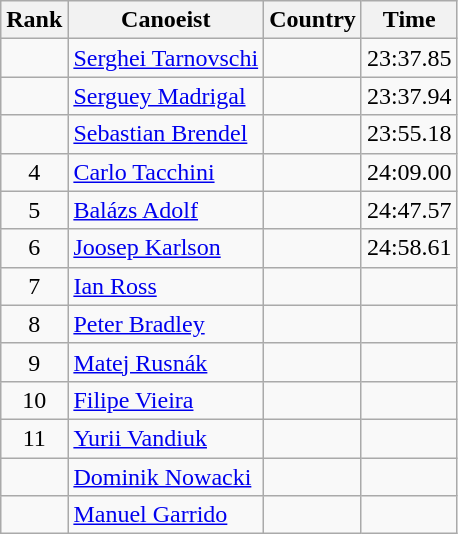<table class="wikitable" style="text-align:center">
<tr>
<th>Rank</th>
<th>Canoeist</th>
<th>Country</th>
<th>Time</th>
</tr>
<tr>
<td></td>
<td align="left"><a href='#'>Serghei Tarnovschi</a></td>
<td align="left"></td>
<td>23:37.85</td>
</tr>
<tr>
<td></td>
<td align="left"><a href='#'>Serguey Madrigal</a></td>
<td align="left"></td>
<td>23:37.94</td>
</tr>
<tr>
<td></td>
<td align="left"><a href='#'>Sebastian Brendel</a></td>
<td align="left"></td>
<td>23:55.18</td>
</tr>
<tr>
<td>4</td>
<td align="left"><a href='#'>Carlo Tacchini</a></td>
<td align="left"></td>
<td>24:09.00</td>
</tr>
<tr>
<td>5</td>
<td align="left"><a href='#'>Balázs Adolf</a></td>
<td align="left"></td>
<td>24:47.57</td>
</tr>
<tr>
<td>6</td>
<td align="left"><a href='#'>Joosep Karlson</a></td>
<td align="left"></td>
<td>24:58.61</td>
</tr>
<tr>
<td>7</td>
<td align="left"><a href='#'>Ian Ross</a></td>
<td align="left"></td>
<td></td>
</tr>
<tr>
<td>8</td>
<td align="left"><a href='#'>Peter Bradley</a></td>
<td align="left"></td>
<td></td>
</tr>
<tr>
<td>9</td>
<td align="left"><a href='#'>Matej Rusnák</a></td>
<td align="left"></td>
<td></td>
</tr>
<tr>
<td>10</td>
<td align="left"><a href='#'>Filipe Vieira</a></td>
<td align="left"></td>
<td></td>
</tr>
<tr>
<td>11</td>
<td align="left"><a href='#'>Yurii Vandiuk</a></td>
<td align="left"></td>
<td></td>
</tr>
<tr>
<td></td>
<td align="left"><a href='#'>Dominik Nowacki</a></td>
<td align="left"></td>
<td></td>
</tr>
<tr>
<td></td>
<td align="left"><a href='#'>Manuel Garrido</a></td>
<td align="left"></td>
<td></td>
</tr>
</table>
